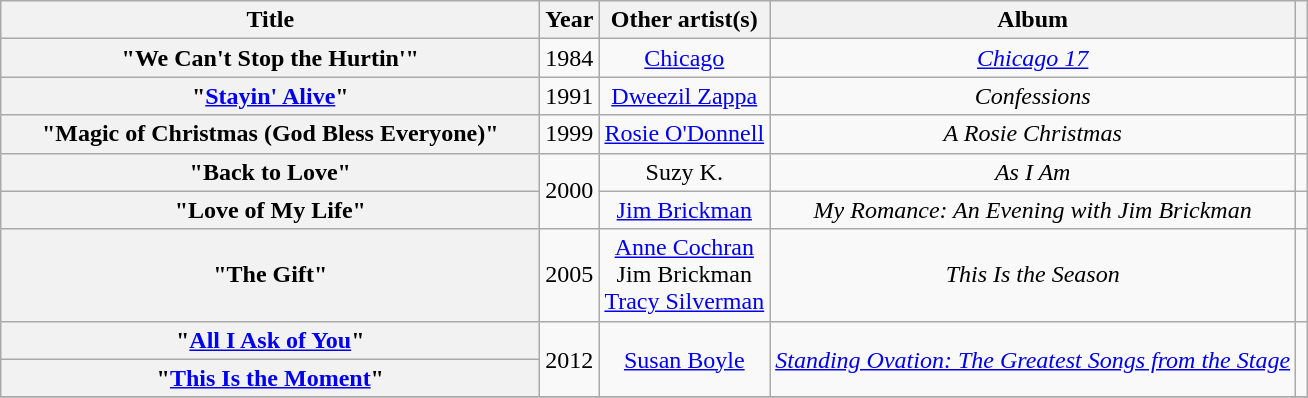<table class="wikitable plainrowheaders" style="text-align:center;" border="1">
<tr>
<th scope="col" style="width:22em;">Title</th>
<th scope="col">Year</th>
<th scope="col">Other artist(s)</th>
<th scope="col">Album</th>
<th scope="col"></th>
</tr>
<tr>
<th scope="row">"We Can't Stop the Hurtin'"</th>
<td>1984</td>
<td><a href='#'>Chicago</a></td>
<td><em><a href='#'>Chicago 17</a></em></td>
<td></td>
</tr>
<tr>
<th scope="row">"<a href='#'>Stayin' Alive</a>"</th>
<td>1991</td>
<td><a href='#'>Dweezil Zappa</a></td>
<td><em>Confessions</em></td>
<td></td>
</tr>
<tr>
<th scope="row">"Magic of Christmas (God Bless Everyone)"</th>
<td>1999</td>
<td><a href='#'>Rosie O'Donnell</a></td>
<td><em>A Rosie Christmas</em></td>
<td></td>
</tr>
<tr>
<th scope="row">"Back to Love"</th>
<td rowspan="2">2000</td>
<td>Suzy K.</td>
<td><em>As I Am</em></td>
<td></td>
</tr>
<tr>
<th scope="row">"Love of My Life"</th>
<td><a href='#'>Jim Brickman</a></td>
<td><em>My Romance: An Evening with Jim Brickman</em></td>
<td></td>
</tr>
<tr>
<th scope="row">"The Gift"</th>
<td>2005</td>
<td><a href='#'>Anne Cochran</a><br>Jim Brickman<br><a href='#'>Tracy Silverman</a></td>
<td><em>This Is the Season</em></td>
<td></td>
</tr>
<tr>
<th scope="row">"<a href='#'>All I Ask of You</a>"</th>
<td rowspan="2">2012</td>
<td rowspan="2"><a href='#'>Susan Boyle</a></td>
<td rowspan="2"><em><a href='#'>Standing Ovation: The Greatest Songs from the Stage</a></em></td>
<td rowspan="2"></td>
</tr>
<tr>
<th scope="row">"<a href='#'>This Is the Moment</a>"</th>
</tr>
<tr>
</tr>
</table>
